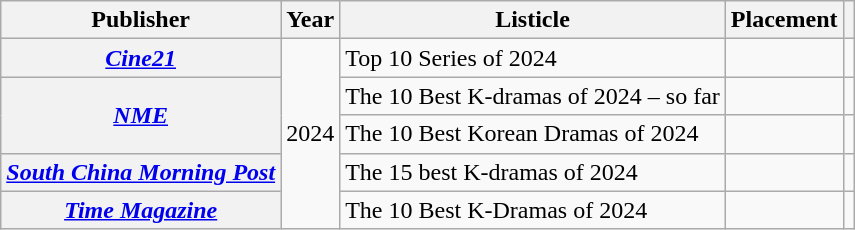<table class="wikitable plainrowheaders sortable" style="text-align:center">
<tr>
<th scope="col">Publisher</th>
<th scope="col">Year</th>
<th scope="col">Listicle</th>
<th scope="col">Placement</th>
<th scope="col" class="unsortable"></th>
</tr>
<tr>
<th scope="row"><em><a href='#'>Cine21</a></em></th>
<td rowspan="5">2024</td>
<td style="text-align:left">Top 10 Series of 2024</td>
<td></td>
<td></td>
</tr>
<tr>
<th scope="row" rowspan="2"><em><a href='#'>NME</a></em></th>
<td style="text-align:left">The 10 Best K-dramas of 2024 – so far</td>
<td></td>
<td></td>
</tr>
<tr>
<td style="text-align:left">The 10 Best Korean Dramas of 2024</td>
<td></td>
<td></td>
</tr>
<tr>
<th scope="row"><em><a href='#'>South China Morning Post</a></em></th>
<td style="text-align:left">The 15 best K-dramas of 2024</td>
<td></td>
<td></td>
</tr>
<tr>
<th scope="row"><em><a href='#'>Time Magazine</a></em></th>
<td style="text-align:left">The 10 Best K-Dramas of 2024</td>
<td></td>
<td></td>
</tr>
</table>
